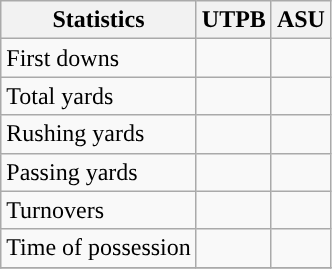<table class="wikitable" style="float: left;">
<tr>
<th>Statistics</th>
<th>UTPB</th>
<th>ASU</th>
</tr>
<tr>
<td>First downs</td>
<td></td>
<td></td>
</tr>
<tr>
<td>Total yards</td>
<td></td>
<td></td>
</tr>
<tr>
<td>Rushing yards</td>
<td></td>
<td></td>
</tr>
<tr>
<td>Passing yards</td>
<td></td>
<td></td>
</tr>
<tr>
<td>Turnovers</td>
<td></td>
<td></td>
</tr>
<tr>
<td>Time of possession</td>
<td></td>
<td></td>
</tr>
<tr>
</tr>
</table>
